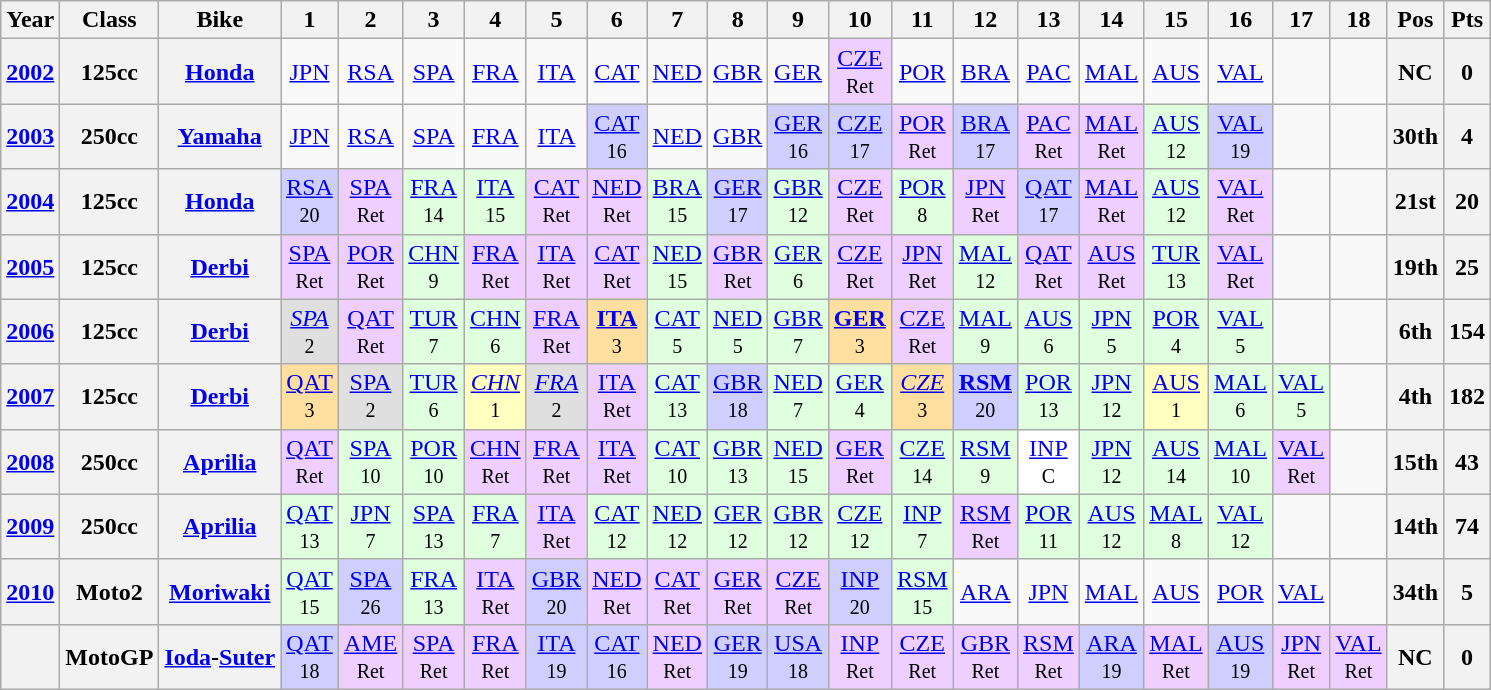<table class="wikitable" style="text-align:center">
<tr>
<th>Year</th>
<th>Class</th>
<th>Bike</th>
<th>1</th>
<th>2</th>
<th>3</th>
<th>4</th>
<th>5</th>
<th>6</th>
<th>7</th>
<th>8</th>
<th>9</th>
<th>10</th>
<th>11</th>
<th>12</th>
<th>13</th>
<th>14</th>
<th>15</th>
<th>16</th>
<th>17</th>
<th>18</th>
<th>Pos</th>
<th>Pts</th>
</tr>
<tr>
<th align="left"><a href='#'>2002</a></th>
<th align="left">125cc</th>
<th align="left"><a href='#'>Honda</a></th>
<td><a href='#'>JPN</a></td>
<td><a href='#'>RSA</a></td>
<td><a href='#'>SPA</a></td>
<td><a href='#'>FRA</a></td>
<td><a href='#'>ITA</a></td>
<td><a href='#'>CAT</a></td>
<td><a href='#'>NED</a></td>
<td><a href='#'>GBR</a></td>
<td><a href='#'>GER</a></td>
<td style="background:#EFCFFF;"><a href='#'>CZE</a><br><small>Ret</small></td>
<td><a href='#'>POR</a></td>
<td><a href='#'>BRA</a></td>
<td><a href='#'>PAC</a></td>
<td><a href='#'>MAL</a></td>
<td><a href='#'>AUS</a></td>
<td><a href='#'>VAL</a></td>
<td></td>
<td></td>
<th>NC</th>
<th>0</th>
</tr>
<tr>
<th align="left"><a href='#'>2003</a></th>
<th align="left">250cc</th>
<th align="left"><a href='#'>Yamaha</a></th>
<td><a href='#'>JPN</a></td>
<td><a href='#'>RSA</a></td>
<td><a href='#'>SPA</a></td>
<td><a href='#'>FRA</a></td>
<td><a href='#'>ITA</a></td>
<td style="background:#CFCFFF;"><a href='#'>CAT</a><br><small>16</small></td>
<td><a href='#'>NED</a></td>
<td><a href='#'>GBR</a></td>
<td style="background:#CFCFFF;"><a href='#'>GER</a><br><small>16</small></td>
<td style="background:#CFCFFF;"><a href='#'>CZE</a><br><small>17</small></td>
<td style="background:#EFCFFF;"><a href='#'>POR</a><br><small>Ret</small></td>
<td style="background:#CFCFFF;"><a href='#'>BRA</a><br><small>17</small></td>
<td style="background:#EFCFFF;"><a href='#'>PAC</a><br><small>Ret</small></td>
<td style="background:#EFCFFF;"><a href='#'>MAL</a><br><small>Ret</small></td>
<td style="background:#DFFFDF;"><a href='#'>AUS</a><br><small>12</small></td>
<td style="background:#CFCFFF;"><a href='#'>VAL</a><br><small>19</small></td>
<td></td>
<td></td>
<th>30th</th>
<th>4</th>
</tr>
<tr>
<th align="left"><a href='#'>2004</a></th>
<th align="left">125cc</th>
<th align="left"><a href='#'>Honda</a></th>
<td style="background:#CFCFFF;"><a href='#'>RSA</a><br><small>20</small></td>
<td style="background:#EFCFFF;"><a href='#'>SPA</a><br><small>Ret</small></td>
<td style="background:#DFFFDF;"><a href='#'>FRA</a><br><small>14</small></td>
<td style="background:#DFFFDF;"><a href='#'>ITA</a><br><small>15</small></td>
<td style="background:#EFCFFF;"><a href='#'>CAT</a><br><small>Ret</small></td>
<td style="background:#EFCFFF;"><a href='#'>NED</a><br><small>Ret</small></td>
<td style="background:#DFFFDF;"><a href='#'>BRA</a><br><small>15</small></td>
<td style="background:#CFCFFF;"><a href='#'>GER</a><br><small>17</small></td>
<td style="background:#DFFFDF;"><a href='#'>GBR</a><br><small>12</small></td>
<td style="background:#EFCFFF;"><a href='#'>CZE</a><br><small>Ret</small></td>
<td style="background:#DFFFDF;"><a href='#'>POR</a><br><small>8</small></td>
<td style="background:#EFCFFF;"><a href='#'>JPN</a><br><small>Ret</small></td>
<td style="background:#CFCFFF;"><a href='#'>QAT</a><br><small>17</small></td>
<td style="background:#EFCFFF;"><a href='#'>MAL</a><br><small>Ret</small></td>
<td style="background:#DFFFDF;"><a href='#'>AUS</a><br><small>12</small></td>
<td style="background:#EFCFFF;"><a href='#'>VAL</a><br><small>Ret</small></td>
<td></td>
<td></td>
<th>21st</th>
<th>20</th>
</tr>
<tr>
<th align="left"><a href='#'>2005</a></th>
<th align="left">125cc</th>
<th align="left"><a href='#'>Derbi</a></th>
<td style="background:#EFCFFF;"><a href='#'>SPA</a><br><small>Ret</small></td>
<td style="background:#EFCFFF;"><a href='#'>POR</a><br><small>Ret</small></td>
<td style="background:#DFFFDF;"><a href='#'>CHN</a><br><small>9</small></td>
<td style="background:#EFCFFF;"><a href='#'>FRA</a><br><small>Ret</small></td>
<td style="background:#EFCFFF;"><a href='#'>ITA</a><br><small>Ret</small></td>
<td style="background:#EFCFFF;"><a href='#'>CAT</a><br><small>Ret</small></td>
<td style="background:#DFFFDF;"><a href='#'>NED</a><br><small>15</small></td>
<td style="background:#EFCFFF;"><a href='#'>GBR</a><br><small>Ret</small></td>
<td style="background:#DFFFDF;"><a href='#'>GER</a><br><small>6</small></td>
<td style="background:#EFCFFF;"><a href='#'>CZE</a><br><small>Ret</small></td>
<td style="background:#EFCFFF;"><a href='#'>JPN</a><br><small>Ret</small></td>
<td style="background:#DFFFDF;"><a href='#'>MAL</a><br><small>12</small></td>
<td style="background:#EFCFFF;"><a href='#'>QAT</a><br><small>Ret</small></td>
<td style="background:#EFCFFF;"><a href='#'>AUS</a><br><small>Ret</small></td>
<td style="background:#DFFFDF;"><a href='#'>TUR</a><br><small>13</small></td>
<td style="background:#EFCFFF;"><a href='#'>VAL</a><br><small>Ret</small></td>
<td></td>
<td></td>
<th>19th</th>
<th>25</th>
</tr>
<tr>
<th align="left"><a href='#'>2006</a></th>
<th align="left">125cc</th>
<th align="left"><a href='#'>Derbi</a></th>
<td style="background:#DFDFDF;"><em><a href='#'>SPA</a></em><br><small>2</small></td>
<td style="background:#EFCFFF;"><a href='#'>QAT</a><br><small>Ret</small></td>
<td style="background:#DFFFDF;"><a href='#'>TUR</a><br><small>7</small></td>
<td style="background:#DFFFDF;"><a href='#'>CHN</a><br><small>6</small></td>
<td style="background:#EFCFFF;"><a href='#'>FRA</a><br><small>Ret</small></td>
<td style="background:#FFDF9F;"><strong><a href='#'>ITA</a></strong><br><small>3</small></td>
<td style="background:#DFFFDF;"><a href='#'>CAT</a><br><small>5</small></td>
<td style="background:#DFFFDF;"><a href='#'>NED</a><br><small>5</small></td>
<td style="background:#DFFFDF;"><a href='#'>GBR</a><br><small>7</small></td>
<td style="background:#FFDF9F;"><strong><a href='#'>GER</a></strong><br><small>3</small></td>
<td style="background:#EFCFFF;"><a href='#'>CZE</a><br><small>Ret</small></td>
<td style="background:#DFFFDF;"><a href='#'>MAL</a><br><small>9</small></td>
<td style="background:#DFFFDF;"><a href='#'>AUS</a><br><small>6</small></td>
<td style="background:#DFFFDF;"><a href='#'>JPN</a><br><small>5</small></td>
<td style="background:#DFFFDF;"><a href='#'>POR</a><br><small>4</small></td>
<td style="background:#DFFFDF;"><a href='#'>VAL</a><br><small>5</small></td>
<td></td>
<td></td>
<th>6th</th>
<th>154</th>
</tr>
<tr>
<th align="left"><a href='#'>2007</a></th>
<th align="left">125cc</th>
<th align="left"><a href='#'>Derbi</a></th>
<td style="background:#FFDF9F;"><a href='#'>QAT</a><br><small>3</small></td>
<td style="background:#DFDFDF;"><a href='#'>SPA</a><br><small>2</small></td>
<td style="background:#DFFFDF;"><a href='#'>TUR</a><br><small>6</small></td>
<td style="background:#FFFFBF;"><em><a href='#'>CHN</a></em><br><small>1</small></td>
<td style="background:#DFDFDF;"><em><a href='#'>FRA</a></em><br><small>2</small></td>
<td style="background:#EFCFFF;"><a href='#'>ITA</a><br><small>Ret</small></td>
<td style="background:#DFFFDF;"><a href='#'>CAT</a><br><small>13</small></td>
<td style="background:#CFCFFF;"><a href='#'>GBR</a><br><small>18</small></td>
<td style="background:#DFFFDF;"><a href='#'>NED</a><br><small>7</small></td>
<td style="background:#DFFFDF;"><a href='#'>GER</a><br><small>4</small></td>
<td style="background:#FFDF9F;"><em><a href='#'>CZE</a></em><br><small>3</small></td>
<td style="background:#CFCFFF;"><strong><a href='#'>RSM</a></strong><br><small>20</small></td>
<td style="background:#DFFFDF;"><a href='#'>POR</a><br><small>13</small></td>
<td style="background:#DFFFDF;"><a href='#'>JPN</a><br><small>12</small></td>
<td style="background:#FFFFBF;"><a href='#'>AUS</a><br><small>1</small></td>
<td style="background:#DFFFDF;"><a href='#'>MAL</a><br><small>6</small></td>
<td style="background:#DFFFDF;"><a href='#'>VAL</a><br><small>5</small></td>
<td></td>
<th>4th</th>
<th>182</th>
</tr>
<tr>
<th align="left"><a href='#'>2008</a></th>
<th align="left">250cc</th>
<th align="left"><a href='#'>Aprilia</a></th>
<td style="background:#EFCFFF;"><a href='#'>QAT</a><br><small>Ret</small></td>
<td style="background:#DFFFDF;"><a href='#'>SPA</a><br><small>10</small></td>
<td style="background:#DFFFDF;"><a href='#'>POR</a><br><small>10</small></td>
<td style="background:#EFCFFF;"><a href='#'>CHN</a><br><small>Ret</small></td>
<td style="background:#EFCFFF;"><a href='#'>FRA</a><br><small>Ret</small></td>
<td style="background:#EFCFFF;"><a href='#'>ITA</a><br><small>Ret</small></td>
<td style="background:#DFFFDF;"><a href='#'>CAT</a><br><small>10</small></td>
<td style="background:#DFFFDF;"><a href='#'>GBR</a><br><small>13</small></td>
<td style="background:#DFFFDF;"><a href='#'>NED</a><br><small>15</small></td>
<td style="background:#EFCFFF;"><a href='#'>GER</a><br><small>Ret</small></td>
<td style="background:#DFFFDF;"><a href='#'>CZE</a><br><small>14</small></td>
<td style="background:#DFFFDF;"><a href='#'>RSM</a><br><small>9</small></td>
<td style="background:#FFFFFF;"><a href='#'>INP</a><br><small>C</small></td>
<td style="background:#DFFFDF;"><a href='#'>JPN</a><br><small>12</small></td>
<td style="background:#DFFFDF;"><a href='#'>AUS</a><br><small>14</small></td>
<td style="background:#DFFFDF;"><a href='#'>MAL</a><br><small>10</small></td>
<td style="background:#EFCFFF;"><a href='#'>VAL</a><br><small>Ret</small></td>
<td></td>
<th>15th</th>
<th>43</th>
</tr>
<tr>
<th align="left"><a href='#'>2009</a></th>
<th align="left">250cc</th>
<th align="left"><a href='#'>Aprilia</a></th>
<td style="background:#DFFFDF;"><a href='#'>QAT</a><br><small>13</small></td>
<td style="background:#DFFFDF;"><a href='#'>JPN</a><br><small>7</small></td>
<td style="background:#DFFFDF;"><a href='#'>SPA</a><br><small>13</small></td>
<td style="background:#DFFFDF;"><a href='#'>FRA</a><br><small>7</small></td>
<td style="background:#EFCFFF;"><a href='#'>ITA</a><br><small>Ret</small></td>
<td style="background:#DFFFDF;"><a href='#'>CAT</a><br><small>12</small></td>
<td style="background:#DFFFDF;"><a href='#'>NED</a><br><small>12</small></td>
<td style="background:#DFFFDF;"><a href='#'>GER</a><br><small>12</small></td>
<td style="background:#DFFFDF;"><a href='#'>GBR</a><br><small>12</small></td>
<td style="background:#DFFFDF;"><a href='#'>CZE</a><br><small>12</small></td>
<td style="background:#DFFFDF;"><a href='#'>INP</a><br><small>7</small></td>
<td style="background:#EFCFFF;"><a href='#'>RSM</a><br><small>Ret</small></td>
<td style="background:#DFFFDF;"><a href='#'>POR</a><br><small>11</small></td>
<td style="background:#DFFFDF;"><a href='#'>AUS</a><br><small>12</small></td>
<td style="background:#DFFFDF;"><a href='#'>MAL</a><br><small>8</small></td>
<td style="background:#DFFFDF;"><a href='#'>VAL</a><br><small>12</small></td>
<td></td>
<td></td>
<th>14th</th>
<th>74</th>
</tr>
<tr>
<th align="left"><a href='#'>2010</a></th>
<th align="left">Moto2</th>
<th align="left"><a href='#'>Moriwaki</a></th>
<td style="background:#DFFFDF;"><a href='#'>QAT</a><br><small>15</small></td>
<td style="background:#CFCFFF;"><a href='#'>SPA</a><br><small>26</small></td>
<td style="background:#DFFFDF;"><a href='#'>FRA</a><br><small>13</small></td>
<td style="background:#EFCFFF;"><a href='#'>ITA</a><br><small>Ret</small></td>
<td style="background:#CFCFFF;"><a href='#'>GBR</a><br><small>20</small></td>
<td style="background:#EFCFFF;"><a href='#'>NED</a><br><small>Ret</small></td>
<td style="background:#EFCFFF;"><a href='#'>CAT</a><br><small>Ret</small></td>
<td style="background:#EFCFFF;"><a href='#'>GER</a><br><small>Ret</small></td>
<td style="background:#EFCFFF;"><a href='#'>CZE</a><br><small>Ret</small></td>
<td style="background:#CFCFFF;"><a href='#'>INP</a><br><small>20</small></td>
<td style="background:#DFFFDF;"><a href='#'>RSM</a><br><small>15</small></td>
<td><a href='#'>ARA</a></td>
<td><a href='#'>JPN</a></td>
<td><a href='#'>MAL</a></td>
<td><a href='#'>AUS</a></td>
<td><a href='#'>POR</a></td>
<td><a href='#'>VAL</a></td>
<td></td>
<th>34th</th>
<th>5</th>
</tr>
<tr>
<th align="left"></th>
<th align="left">MotoGP</th>
<th align="left"><a href='#'>Ioda</a>-<a href='#'>Suter</a></th>
<td style="background:#CFCFFF;"><a href='#'>QAT</a><br><small>18</small></td>
<td style="background:#EFCFFF;"><a href='#'>AME</a><br><small>Ret</small></td>
<td style="background:#EFCFFF;"><a href='#'>SPA</a><br><small>Ret</small></td>
<td style="background:#EFCFFF;"><a href='#'>FRA</a><br><small>Ret</small></td>
<td style="background:#CFCFFF;"><a href='#'>ITA</a><br><small>19</small></td>
<td style="background:#CFCFFF;"><a href='#'>CAT</a><br><small>16</small></td>
<td style="background:#EFCFFF;"><a href='#'>NED</a><br><small>Ret</small></td>
<td style="background:#CFCFFF;"><a href='#'>GER</a><br><small>19</small></td>
<td style="background:#CFCFFF;"><a href='#'>USA</a><br><small>18</small></td>
<td style="background:#EFCFFF;"><a href='#'>INP</a><br><small>Ret</small></td>
<td style="background:#EFCFFF;"><a href='#'>CZE</a><br><small>Ret</small></td>
<td style="background:#EFCFFF;"><a href='#'>GBR</a><br><small>Ret</small></td>
<td style="background:#EFCFFF;"><a href='#'>RSM</a><br><small>Ret</small></td>
<td style="background:#cfcfff;"><a href='#'>ARA</a><br><small>19</small></td>
<td style="background:#EFCFFF;"><a href='#'>MAL</a><br><small>Ret</small></td>
<td style="background:#cfcfff;"><a href='#'>AUS</a><br><small>19</small></td>
<td style="background:#efcfff;"><a href='#'>JPN</a><br><small>Ret</small></td>
<td style="background:#EFCFFF;"><a href='#'>VAL</a><br><small>Ret</small></td>
<th>NC</th>
<th>0</th>
</tr>
</table>
